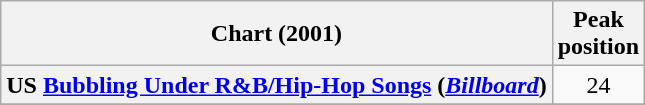<table class="wikitable sortable plainrowheaders" style="text-align:center">
<tr>
<th scope="col">Chart (2001)</th>
<th scope="col">Peak<br> position</th>
</tr>
<tr>
<th scope="row">US <a href='#'>Bubbling Under R&B/Hip-Hop Songs</a> (<em><a href='#'>Billboard</a></em>)</th>
<td>24</td>
</tr>
<tr>
</tr>
</table>
